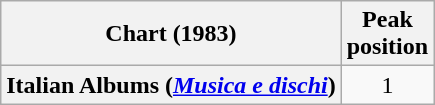<table class="wikitable plainrowheaders" style="text-align:center">
<tr>
<th scope="col">Chart (1983)</th>
<th scope="col">Peak<br>position</th>
</tr>
<tr>
<th scope="row">Italian Albums (<em><a href='#'>Musica e dischi</a></em>)</th>
<td>1</td>
</tr>
</table>
